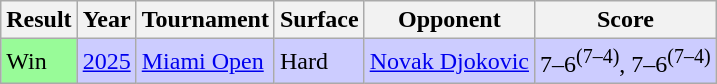<table class="wikitable">
<tr>
<th>Result</th>
<th>Year</th>
<th>Tournament</th>
<th>Surface</th>
<th>Opponent</th>
<th class="unsortable">Score</th>
</tr>
<tr style="background:#ccccff;">
<td bgcolor=98fb98>Win</td>
<td><a href='#'>2025</a></td>
<td><a href='#'>Miami Open</a></td>
<td>Hard</td>
<td> <a href='#'>Novak Djokovic</a></td>
<td>7–6<sup>(7–4)</sup>, 7–6<sup>(7–4)</sup></td>
</tr>
</table>
